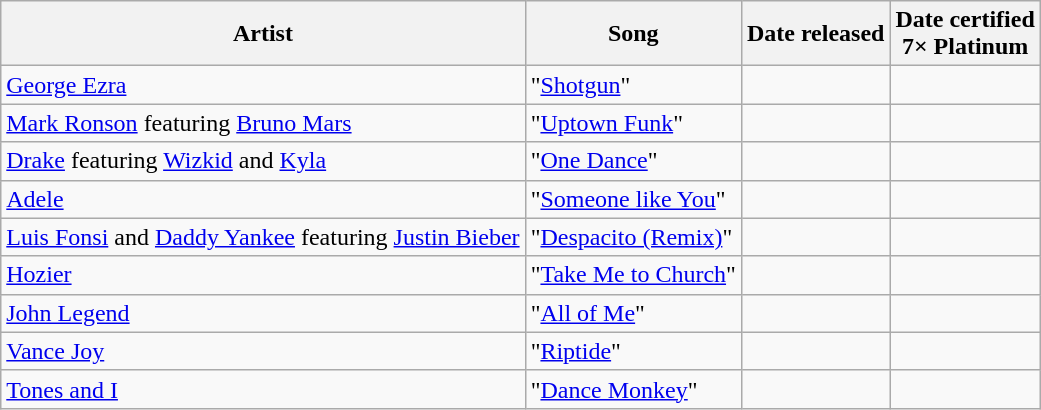<table class="wikitable plainrowheaders sortable">
<tr>
<th scope=col>Artist</th>
<th scope=col>Song</th>
<th scope=col>Date released</th>
<th scope=col>Date certified<br>7× Platinum</th>
</tr>
<tr>
<td><a href='#'>George Ezra</a></td>
<td>"<a href='#'>Shotgun</a>"</td>
<td></td>
<td></td>
</tr>
<tr>
<td><a href='#'>Mark Ronson</a> featuring <a href='#'>Bruno Mars</a></td>
<td>"<a href='#'>Uptown Funk</a>"</td>
<td></td>
<td></td>
</tr>
<tr>
<td><a href='#'>Drake</a> featuring <a href='#'>Wizkid</a> and <a href='#'>Kyla</a></td>
<td>"<a href='#'>One Dance</a>"</td>
<td></td>
<td></td>
</tr>
<tr>
<td><a href='#'>Adele</a></td>
<td>"<a href='#'>Someone like You</a>"</td>
<td></td>
<td></td>
</tr>
<tr>
<td><a href='#'>Luis Fonsi</a> and <a href='#'>Daddy Yankee</a> featuring <a href='#'>Justin Bieber</a></td>
<td>"<a href='#'>Despacito (Remix)</a>"</td>
<td></td>
<td></td>
</tr>
<tr>
<td><a href='#'>Hozier</a></td>
<td>"<a href='#'>Take Me to Church</a>"</td>
<td></td>
<td></td>
</tr>
<tr>
<td><a href='#'>John Legend</a></td>
<td>"<a href='#'>All of Me</a>"</td>
<td></td>
<td></td>
</tr>
<tr>
<td><a href='#'>Vance Joy</a></td>
<td>"<a href='#'>Riptide</a>"</td>
<td></td>
<td></td>
</tr>
<tr>
<td><a href='#'>Tones and I</a></td>
<td>"<a href='#'>Dance Monkey</a>"</td>
<td></td>
<td></td>
</tr>
</table>
